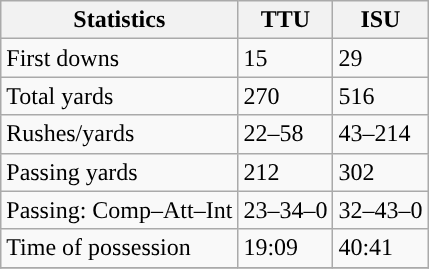<table class="wikitable" style="float: left;">
<tr>
<th>Statistics</th>
<th>TTU</th>
<th>ISU</th>
</tr>
<tr>
<td>First downs</td>
<td>15</td>
<td>29</td>
</tr>
<tr>
<td>Total yards</td>
<td>270</td>
<td>516</td>
</tr>
<tr>
<td>Rushes/yards</td>
<td>22–58</td>
<td>43–214</td>
</tr>
<tr>
<td>Passing yards</td>
<td>212</td>
<td>302</td>
</tr>
<tr>
<td>Passing: Comp–Att–Int</td>
<td>23–34–0</td>
<td>32–43–0</td>
</tr>
<tr>
<td>Time of possession</td>
<td>19:09</td>
<td>40:41</td>
</tr>
<tr>
</tr>
</table>
